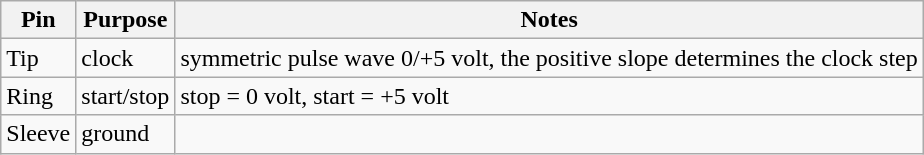<table class="wikitable">
<tr>
<th>Pin</th>
<th>Purpose</th>
<th>Notes</th>
</tr>
<tr>
<td>Tip</td>
<td>clock</td>
<td>symmetric pulse wave 0/+5 volt, the positive slope determines the clock step</td>
</tr>
<tr>
<td>Ring</td>
<td>start/stop</td>
<td>stop = 0 volt, start = +5 volt</td>
</tr>
<tr>
<td>Sleeve</td>
<td>ground</td>
<td></td>
</tr>
</table>
